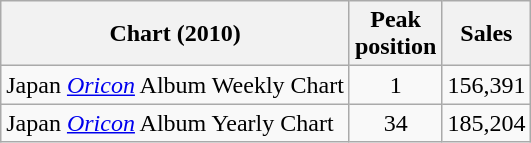<table class="wikitable sortable">
<tr>
<th>Chart (2010)</th>
<th>Peak<br>position</th>
<th>Sales</th>
</tr>
<tr>
<td>Japan <em><a href='#'>Oricon</a></em> Album Weekly Chart</td>
<td align="center">1</td>
<td align="center">156,391</td>
</tr>
<tr>
<td>Japan <em><a href='#'>Oricon</a></em> Album Yearly Chart</td>
<td align="center">34</td>
<td align="center">185,204</td>
</tr>
</table>
